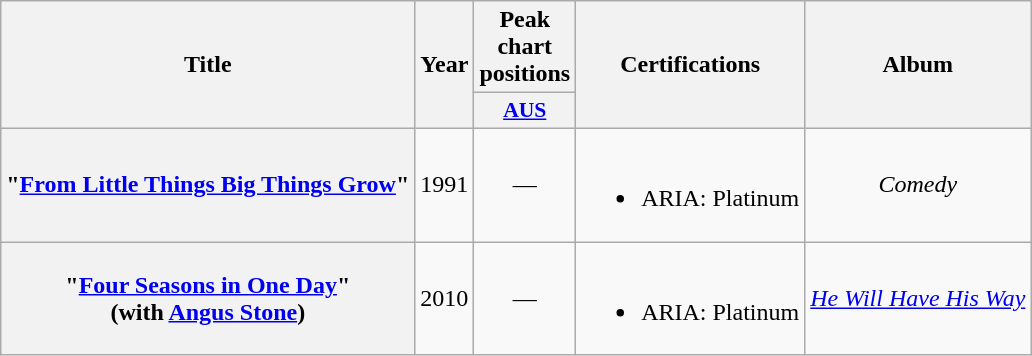<table class="wikitable plainrowheaders" style="text-align:center;">
<tr>
<th scope="col" rowspan="2">Title</th>
<th scope="col" rowspan="2">Year</th>
<th scope="col" colspan="1">Peak chart positions</th>
<th scope="col" rowspan="2">Certifications</th>
<th scope="col" rowspan="2">Album</th>
</tr>
<tr>
<th scope="col" style="width:3em;font-size:90%;"><a href='#'>AUS</a></th>
</tr>
<tr>
<th scope="row">"<a href='#'>From Little Things Big Things Grow</a>"</th>
<td>1991</td>
<td>—</td>
<td><br><ul><li>ARIA: Platinum</li></ul></td>
<td><em>Comedy</em></td>
</tr>
<tr>
<th scope="row">"<a href='#'>Four Seasons in One Day</a>" <br> (with <a href='#'>Angus Stone</a>)</th>
<td>2010</td>
<td>—</td>
<td><br><ul><li>ARIA: Platinum</li></ul></td>
<td><em><a href='#'>He Will Have His Way</a></em></td>
</tr>
</table>
